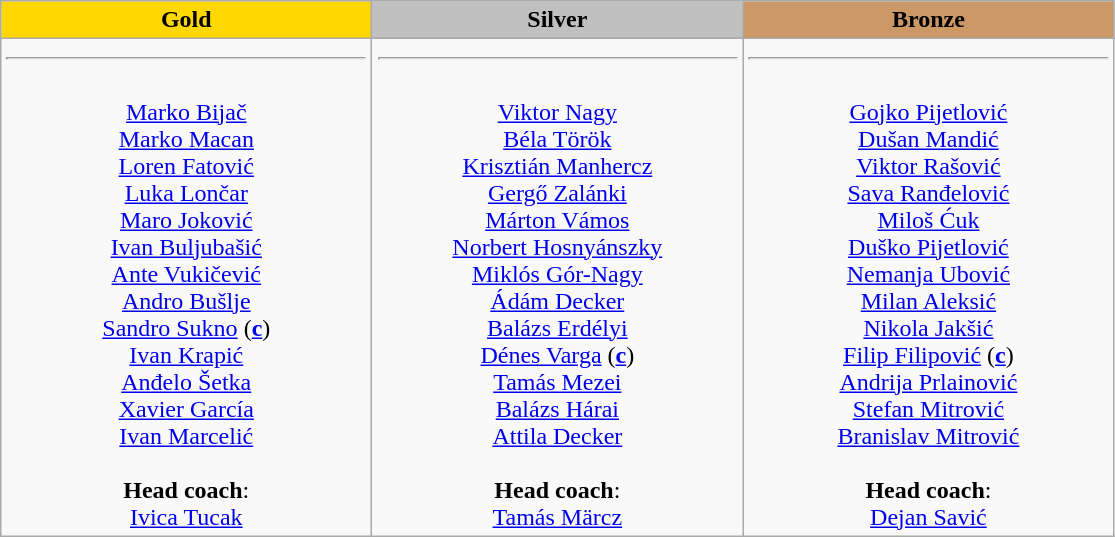<table class="wikitable">
<tr>
<th style="text-align:center; width:15em; background-color:gold;">Gold</th>
<th style="text-align:center; width:15em; background-color:silver;">Silver</th>
<th style="text-align:center; width:15em; background-color:#CC9966;">Bronze</th>
</tr>
<tr>
<td style="text-align:center; vertical-align:top;"><strong></strong> <hr><br><a href='#'>Marko Bijač</a><br> <a href='#'>Marko Macan</a><br> <a href='#'>Loren Fatović</a><br> <a href='#'>Luka Lončar</a><br> <a href='#'>Maro Joković</a><br> <a href='#'>Ivan Buljubašić</a><br> <a href='#'>Ante Vukičević</a><br> <a href='#'>Andro Bušlje</a><br> <a href='#'>Sandro Sukno</a> (<a href='#'><strong>c</strong></a>)<br> <a href='#'>Ivan Krapić</a><br> <a href='#'>Anđelo Šetka</a><br> <a href='#'>Xavier García</a><br> <a href='#'>Ivan Marcelić</a><br><br><strong>Head coach</strong>: <br><a href='#'>Ivica Tucak</a></td>
<td style="text-align:center; vertical-align:top;"><strong></strong> <hr><br><a href='#'>Viktor Nagy</a><br> <a href='#'>Béla Török</a><br> <a href='#'>Krisztián Manhercz</a><br> <a href='#'>Gergő Zalánki</a><br> <a href='#'>Márton Vámos</a><br> <a href='#'>Norbert Hosnyánszky</a><br> <a href='#'>Miklós Gór-Nagy</a><br> <a href='#'>Ádám Decker</a><br> <a href='#'>Balázs Erdélyi</a><br> <a href='#'>Dénes Varga</a> (<a href='#'><strong>c</strong></a>)<br> <a href='#'>Tamás Mezei</a><br> <a href='#'>Balázs Hárai</a><br> <a href='#'>Attila Decker</a><br><br><strong>Head coach</strong>: <br><a href='#'>Tamás Märcz</a></td>
<td style="text-align:center; vertical-align:top;"><strong></strong> <hr><br><a href='#'>Gojko Pijetlović</a><br> <a href='#'>Dušan Mandić</a><br> <a href='#'>Viktor Rašović</a><br> <a href='#'>Sava Ranđelović</a><br> <a href='#'>Miloš Ćuk</a><br> <a href='#'>Duško Pijetlović</a><br> <a href='#'>Nemanja Ubović</a><br> <a href='#'>Milan Aleksić</a><br> <a href='#'>Nikola Jakšić</a><br> <a href='#'>Filip Filipović</a> (<a href='#'><strong>c</strong></a>)<br> <a href='#'>Andrija Prlainović</a><br> <a href='#'>Stefan Mitrović</a><br> <a href='#'>Branislav Mitrović</a><br><br><strong>Head coach</strong>: <br><a href='#'>Dejan Savić</a></td>
</tr>
</table>
